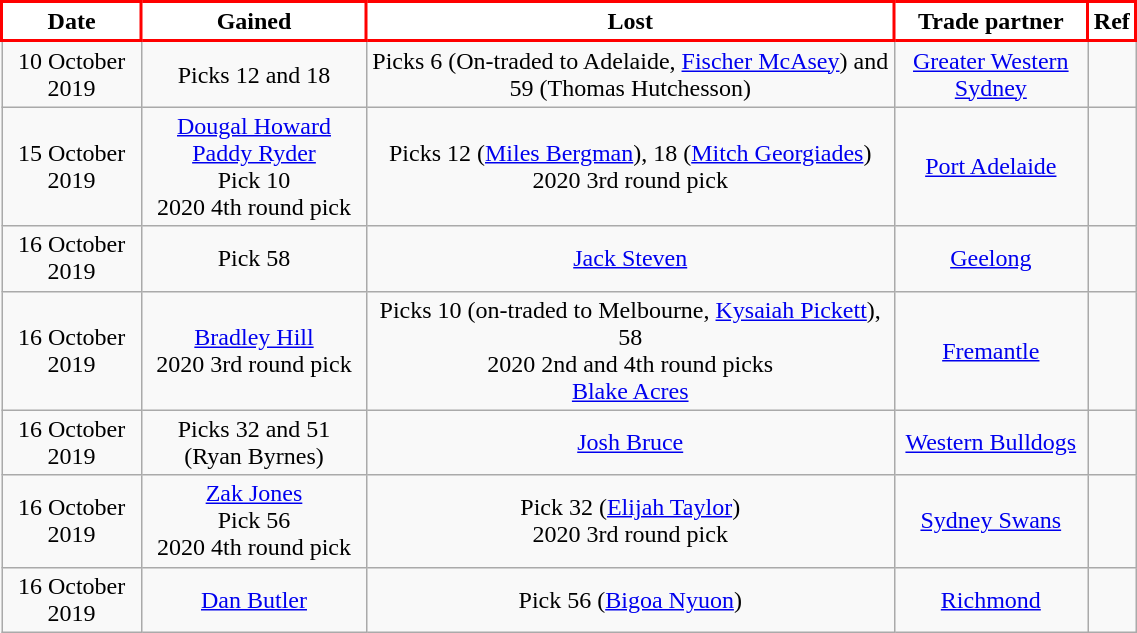<table class="wikitable" style="text-align:center; font-size:100%; width:60%;">
<tr style="color:black;">
<th style="background:white; border: solid red 2px;">Date</th>
<th style="background:white; border: solid red 2px;">Gained</th>
<th style="background:white; border: solid red 2px;">Lost</th>
<th style="background:white; border: solid red 2px;">Trade partner</th>
<th style="background:white; border: solid red 2px;">Ref</th>
</tr>
<tr>
<td>10 October 2019</td>
<td>Picks 12 and 18</td>
<td>Picks 6 (On-traded to Adelaide, <a href='#'>Fischer McAsey</a>) and 59 (Thomas Hutchesson)</td>
<td><a href='#'>Greater Western Sydney</a></td>
<td></td>
</tr>
<tr>
<td>15 October 2019</td>
<td><a href='#'>Dougal Howard</a><br><a href='#'>Paddy Ryder</a><br>Pick 10<br>2020 4th round pick</td>
<td>Picks 12 (<a href='#'>Miles Bergman</a>), 18 (<a href='#'>Mitch Georgiades</a>)<br>2020 3rd round pick</td>
<td><a href='#'>Port Adelaide</a></td>
<td></td>
</tr>
<tr>
<td>16 October 2019</td>
<td>Pick 58</td>
<td><a href='#'>Jack Steven</a></td>
<td><a href='#'>Geelong</a></td>
<td></td>
</tr>
<tr>
<td>16 October 2019</td>
<td><a href='#'>Bradley Hill</a><br>2020 3rd round pick</td>
<td>Picks 10 (on-traded to Melbourne, <a href='#'>Kysaiah Pickett</a>), 58<br>2020 2nd and 4th round picks<br><a href='#'>Blake Acres</a></td>
<td><a href='#'>Fremantle</a></td>
<td></td>
</tr>
<tr>
<td>16 October 2019</td>
<td>Picks 32 and 51 (Ryan Byrnes)</td>
<td><a href='#'>Josh Bruce</a></td>
<td><a href='#'>Western Bulldogs</a></td>
<td></td>
</tr>
<tr>
<td>16 October 2019</td>
<td><a href='#'>Zak Jones</a><br>Pick 56<br>2020 4th round pick</td>
<td>Pick 32 (<a href='#'>Elijah Taylor</a>)<br>2020 3rd round pick</td>
<td><a href='#'>Sydney Swans</a></td>
<td></td>
</tr>
<tr>
<td>16 October 2019</td>
<td><a href='#'>Dan Butler</a></td>
<td>Pick 56 (<a href='#'>Bigoa Nyuon</a>)</td>
<td><a href='#'>Richmond</a></td>
<td></td>
</tr>
</table>
